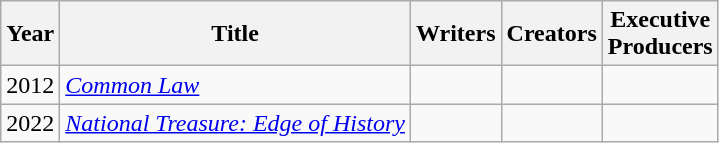<table class="wikitable">
<tr>
<th>Year</th>
<th>Title</th>
<th>Writers</th>
<th>Creators</th>
<th>Executive<br>Producers</th>
</tr>
<tr>
<td>2012</td>
<td><em><a href='#'>Common Law</a></em></td>
<td></td>
<td></td>
<td></td>
</tr>
<tr>
<td>2022</td>
<td><em><a href='#'>National Treasure: Edge of History</a></em></td>
<td></td>
<td></td>
<td></td>
</tr>
</table>
